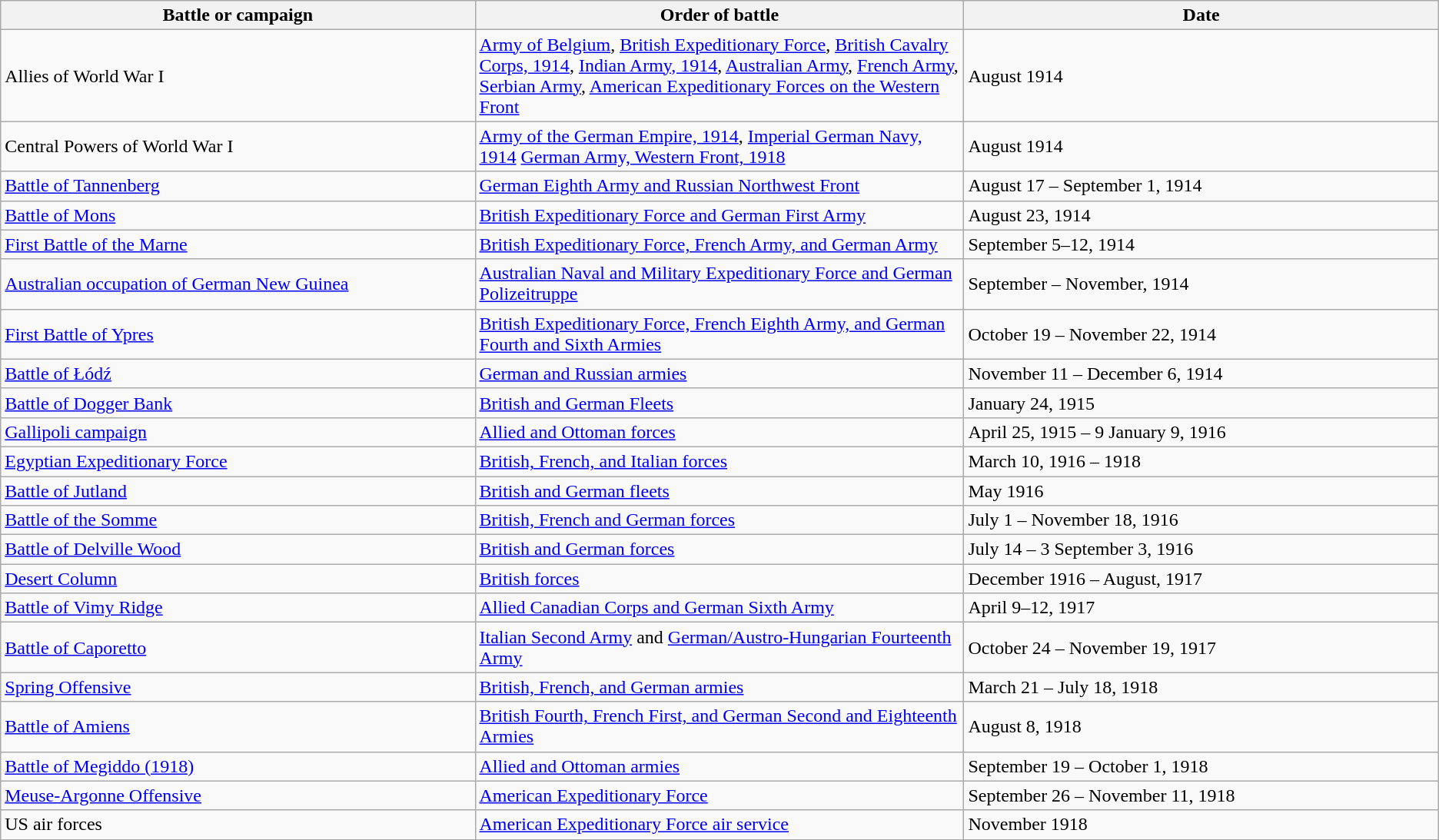<table class="wikitable">
<tr>
<th style="width: 33%;">Battle or campaign</th>
<th style="width: 34%;">Order of battle</th>
<th style="width: 33%;">Date</th>
</tr>
<tr>
<td>Allies of World War I</td>
<td><a href='#'>Army of Belgium</a>, <a href='#'>British Expeditionary Force</a>, <a href='#'>British Cavalry Corps, 1914</a>, <a href='#'>Indian Army, 1914</a>, <a href='#'>Australian Army</a>, <a href='#'>French Army</a>, <a href='#'>Serbian Army</a>, <a href='#'>American Expeditionary Forces on the Western Front</a></td>
<td>August 1914</td>
</tr>
<tr>
<td>Central Powers of World War I</td>
<td><a href='#'>Army of the German Empire, 1914</a>, <a href='#'>Imperial German Navy, 1914</a> <a href='#'>German Army, Western Front, 1918</a></td>
<td>August 1914</td>
</tr>
<tr>
<td><a href='#'>Battle of Tannenberg</a></td>
<td><a href='#'>German Eighth Army and Russian Northwest Front</a></td>
<td>August 17 – September 1, 1914</td>
</tr>
<tr>
<td><a href='#'>Battle of Mons</a></td>
<td><a href='#'>British Expeditionary Force and German First Army</a></td>
<td>August 23, 1914</td>
</tr>
<tr>
<td><a href='#'>First Battle of the Marne</a></td>
<td><a href='#'>British Expeditionary Force, French Army, and German Army</a></td>
<td>September 5–12, 1914</td>
</tr>
<tr>
<td><a href='#'>Australian occupation of German New Guinea</a></td>
<td><a href='#'>Australian Naval and Military Expeditionary Force and German Polizeitruppe</a></td>
<td>September – November, 1914</td>
</tr>
<tr>
<td><a href='#'>First Battle of Ypres</a></td>
<td><a href='#'>British Expeditionary Force, French Eighth Army, and German Fourth and Sixth Armies</a></td>
<td>October 19 – November 22, 1914</td>
</tr>
<tr>
<td><a href='#'>Battle of Łódź</a></td>
<td><a href='#'>German and Russian armies</a></td>
<td>November 11 – December 6, 1914</td>
</tr>
<tr>
<td><a href='#'>Battle of Dogger Bank</a></td>
<td><a href='#'>British and German Fleets</a></td>
<td>January 24, 1915</td>
</tr>
<tr>
<td><a href='#'>Gallipoli campaign</a></td>
<td><a href='#'>Allied and Ottoman forces</a></td>
<td>April 25, 1915 – 9 January 9, 1916</td>
</tr>
<tr>
<td><a href='#'>Egyptian Expeditionary Force</a></td>
<td><a href='#'>British, French, and Italian forces</a></td>
<td>March 10, 1916 – 1918</td>
</tr>
<tr>
<td><a href='#'>Battle of Jutland</a></td>
<td><a href='#'>British and German fleets</a></td>
<td>May 1916</td>
</tr>
<tr>
<td><a href='#'>Battle of the Somme</a></td>
<td><a href='#'>British, French and German forces</a></td>
<td>July 1 – November 18, 1916</td>
</tr>
<tr>
<td><a href='#'>Battle of Delville Wood</a></td>
<td><a href='#'>British and German forces</a></td>
<td>July 14 – 3 September 3, 1916</td>
</tr>
<tr>
<td><a href='#'>Desert Column</a></td>
<td><a href='#'>British forces</a></td>
<td>December 1916 – August, 1917</td>
</tr>
<tr>
<td><a href='#'>Battle of Vimy Ridge</a></td>
<td><a href='#'>Allied Canadian Corps and German Sixth Army</a></td>
<td>April 9–12, 1917</td>
</tr>
<tr>
<td><a href='#'>Battle of Caporetto</a></td>
<td><a href='#'>Italian Second Army</a> and <a href='#'>German/Austro-Hungarian Fourteenth Army</a></td>
<td>October 24 – November 19, 1917</td>
</tr>
<tr>
<td><a href='#'>Spring Offensive</a></td>
<td><a href='#'>British, French, and German armies</a></td>
<td>March 21 – July 18, 1918</td>
</tr>
<tr>
<td><a href='#'>Battle of Amiens</a></td>
<td><a href='#'>British Fourth, French First, and German Second and Eighteenth Armies</a></td>
<td>August 8, 1918</td>
</tr>
<tr>
<td><a href='#'>Battle of Megiddo (1918)</a></td>
<td><a href='#'>Allied and Ottoman armies</a></td>
<td>September 19 – October 1, 1918</td>
</tr>
<tr>
<td><a href='#'>Meuse-Argonne Offensive</a></td>
<td><a href='#'>American Expeditionary Force</a></td>
<td>September 26 – November 11, 1918</td>
</tr>
<tr>
<td>US air forces</td>
<td><a href='#'>American Expeditionary Force air service</a></td>
<td>November 1918</td>
</tr>
</table>
